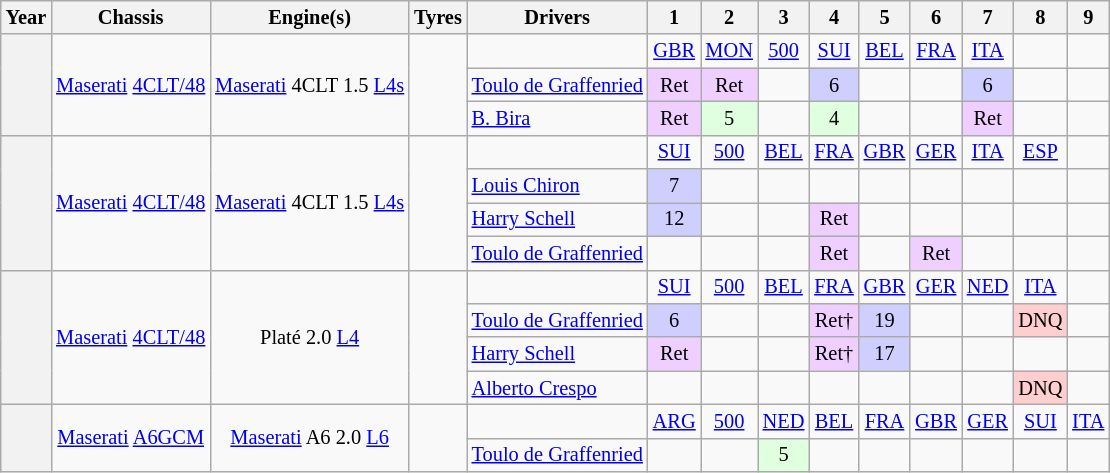<table class="wikitable" style="text-align:center; font-size:85%">
<tr>
<th>Year</th>
<th>Chassis</th>
<th>Engine(s)</th>
<th>Tyres</th>
<th>Drivers</th>
<th>1</th>
<th>2</th>
<th>3</th>
<th>4</th>
<th>5</th>
<th>6</th>
<th>7</th>
<th>8</th>
<th>9</th>
</tr>
<tr>
<th rowspan="3"></th>
<td rowspan="3"><a href='#'>Maserati</a> <a href='#'>4CLT/48</a></td>
<td rowspan="3"><a href='#'>Maserati</a> 4CLT 1.5 <a href='#'>L4</a><a href='#'>s</a></td>
<td rowspan="3"></td>
<td></td>
<td><a href='#'>GBR</a></td>
<td><a href='#'>MON</a></td>
<td><a href='#'>500</a></td>
<td><a href='#'>SUI</a></td>
<td><a href='#'>BEL</a></td>
<td><a href='#'>FRA</a></td>
<td><a href='#'>ITA</a></td>
<td></td>
<td></td>
</tr>
<tr>
<td align="left"> <a href='#'>Toulo de Graffenried</a></td>
<td style="background:#EFCFFF;">Ret</td>
<td style="background:#EFCFFF;">Ret</td>
<td></td>
<td style="background:#CFCFFF;">6</td>
<td></td>
<td></td>
<td style="background:#CFCFFF;">6</td>
<td></td>
<td></td>
</tr>
<tr>
<td align="left"> <a href='#'>B. Bira</a></td>
<td style="background:#EFCFFF;">Ret</td>
<td style="background:#DFFFDF;">5</td>
<td></td>
<td style="background:#DFFFDF;">4</td>
<td></td>
<td></td>
<td style="background:#EFCFFF;">Ret</td>
<td></td>
<td></td>
</tr>
<tr>
<th rowspan="4"></th>
<td rowspan="4"><a href='#'>Maserati</a> <a href='#'>4CLT/48</a></td>
<td rowspan="4"><a href='#'>Maserati</a> 4CLT 1.5 <a href='#'>L4</a><a href='#'>s</a></td>
<td rowspan="4"></td>
<td></td>
<td><a href='#'>SUI</a></td>
<td><a href='#'>500</a></td>
<td><a href='#'>BEL</a></td>
<td><a href='#'>FRA</a></td>
<td><a href='#'>GBR</a></td>
<td><a href='#'>GER</a></td>
<td><a href='#'>ITA</a></td>
<td><a href='#'>ESP</a></td>
<td></td>
</tr>
<tr>
<td align="left"> <a href='#'>Louis Chiron</a></td>
<td style="background:#CFCFFF;">7</td>
<td></td>
<td></td>
<td></td>
<td></td>
<td></td>
<td></td>
<td></td>
<td></td>
</tr>
<tr>
<td align="left"> <a href='#'>Harry Schell</a></td>
<td style="background:#CFCFFF;">12</td>
<td></td>
<td></td>
<td style="background:#EFCFFF;">Ret</td>
<td></td>
<td></td>
<td></td>
<td></td>
<td></td>
</tr>
<tr>
<td align="left"> <a href='#'>Toulo de Graffenried</a></td>
<td></td>
<td></td>
<td></td>
<td style="background:#EFCFFF;">Ret</td>
<td></td>
<td style="background:#EFCFFF;">Ret</td>
<td></td>
<td></td>
<td></td>
</tr>
<tr>
<th rowspan="4"></th>
<td rowspan="4"><a href='#'>Maserati</a> <a href='#'>4CLT/48</a></td>
<td rowspan="4">Platé 2.0 <a href='#'>L4</a></td>
<td rowspan="4"></td>
<td></td>
<td><a href='#'>SUI</a></td>
<td><a href='#'>500</a></td>
<td><a href='#'>BEL</a></td>
<td><a href='#'>FRA</a></td>
<td><a href='#'>GBR</a></td>
<td><a href='#'>GER</a></td>
<td><a href='#'>NED</a></td>
<td><a href='#'>ITA</a></td>
<td></td>
</tr>
<tr>
<td align="left"> <a href='#'>Toulo de Graffenried</a></td>
<td style="background:#CFCFFF;">6</td>
<td></td>
<td></td>
<td style="background:#EFCFFF;">Ret†</td>
<td style="background:#CFCFFF;">19</td>
<td></td>
<td></td>
<td style="background:#ffcfcf;">DNQ</td>
<td></td>
</tr>
<tr>
<td align="left"> <a href='#'>Harry Schell</a></td>
<td style="background:#EFCFFF;">Ret</td>
<td></td>
<td></td>
<td style="background:#EFCFFF;">Ret†</td>
<td style="background:#CFCFFF;">17</td>
<td></td>
<td></td>
<td></td>
<td></td>
</tr>
<tr>
<td align="left"> <a href='#'>Alberto Crespo</a></td>
<td></td>
<td></td>
<td></td>
<td></td>
<td></td>
<td></td>
<td></td>
<td style="background:#ffcfcf;">DNQ</td>
<td></td>
</tr>
<tr>
<th rowspan="2"></th>
<td rowspan="2"><a href='#'>Maserati</a> <a href='#'>A6GCM</a></td>
<td rowspan="2"><a href='#'>Maserati</a> A6 2.0 <a href='#'>L6</a></td>
<td rowspan="2"></td>
<td></td>
<td><a href='#'>ARG</a></td>
<td><a href='#'>500</a></td>
<td><a href='#'>NED</a></td>
<td><a href='#'>BEL</a></td>
<td><a href='#'>FRA</a></td>
<td><a href='#'>GBR</a></td>
<td><a href='#'>GER</a></td>
<td><a href='#'>SUI</a></td>
<td><a href='#'>ITA</a></td>
</tr>
<tr>
<td align="left"> <a href='#'>Toulo de Graffenried</a></td>
<td></td>
<td></td>
<td style="background:#DFFFDF;">5</td>
<td></td>
<td></td>
<td></td>
<td></td>
<td></td>
<td></td>
</tr>
</table>
